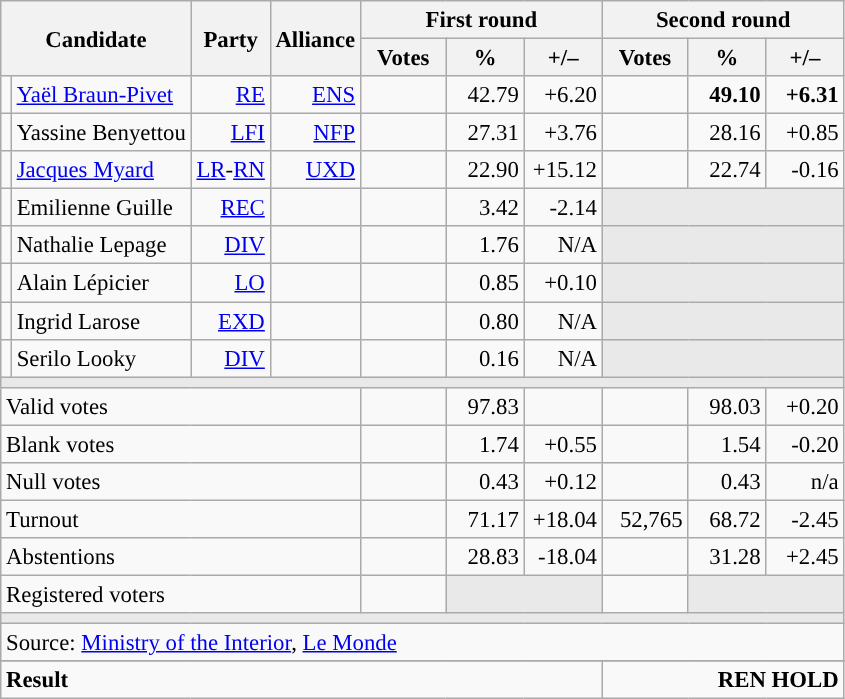<table class="wikitable" style="text-align:right;font-size:95%;">
<tr>
<th rowspan="2" colspan="2">Candidate</th>
<th rowspan="2">Party</th>
<th rowspan="2">Alliance</th>
<th colspan="3">First round</th>
<th colspan="3">Second round</th>
</tr>
<tr>
<th style="width:50px;">Votes</th>
<th style="width:45px;">%</th>
<th style="width:45px;">+/–</th>
<th style="width:50px;">Votes</th>
<th style="width:45px;">%</th>
<th style="width:45px;">+/–</th>
</tr>
<tr>
<td style="color:inherit;background:"></td>
<td style="text-align:left;"><a href='#'>Yaël Braun-Pivet</a></td>
<td><a href='#'>RE</a></td>
<td><a href='#'>ENS</a></td>
<td></td>
<td>42.79</td>
<td>+6.20</td>
<td><strong> </strong></td>
<td><strong>49.10 </strong></td>
<td><strong>+6.31 </strong></td>
</tr>
<tr>
<td style="color:inherit;background:"></td>
<td style="text-align:left;">Yassine Benyettou</td>
<td><a href='#'>LFI</a></td>
<td><a href='#'>NFP</a></td>
<td></td>
<td>27.31</td>
<td>+3.76</td>
<td></td>
<td>28.16</td>
<td>+0.85</td>
</tr>
<tr>
<td style="color:inherit;background:"></td>
<td style="text-align:left;"><a href='#'>Jacques Myard</a></td>
<td><a href='#'>LR</a>-<a href='#'>RN</a></td>
<td><a href='#'>UXD</a></td>
<td></td>
<td>22.90</td>
<td>+15.12</td>
<td></td>
<td>22.74</td>
<td>-0.16</td>
</tr>
<tr>
<td style="color:inherit;background:"></td>
<td style="text-align:left;">Emilienne Guille</td>
<td><a href='#'>REC</a></td>
<td></td>
<td></td>
<td>3.42</td>
<td>-2.14</td>
<td colspan="3" style="background:#E9E9E9;"></td>
</tr>
<tr>
<td style="color:inherit;background:"></td>
<td style="text-align:left;">Nathalie Lepage</td>
<td><a href='#'>DIV</a></td>
<td></td>
<td></td>
<td>1.76</td>
<td>N/A</td>
<td colspan="3" style="background:#E9E9E9;"></td>
</tr>
<tr>
<td style="color:inherit;background:"></td>
<td style="text-align:left;">Alain Lépicier</td>
<td><a href='#'>LO</a></td>
<td></td>
<td></td>
<td>0.85</td>
<td>+0.10</td>
<td colspan="3" style="background:#E9E9E9;"></td>
</tr>
<tr>
<td style="color:inherit;background:"></td>
<td style="text-align:left;">Ingrid Larose</td>
<td><a href='#'>EXD</a></td>
<td></td>
<td></td>
<td>0.80</td>
<td>N/A</td>
<td colspan="3" style="background:#E9E9E9;"></td>
</tr>
<tr>
<td style="color:inherit;background:"></td>
<td style="text-align:left;">Serilo Looky</td>
<td><a href='#'>DIV</a></td>
<td></td>
<td></td>
<td>0.16</td>
<td>N/A</td>
<td colspan="3" style="background:#E9E9E9;"></td>
</tr>
<tr>
<td colspan="10" style="background:#E9E9E9;"></td>
</tr>
<tr>
<td colspan="4" style="text-align:left;">Valid votes</td>
<td></td>
<td>97.83</td>
<td></td>
<td></td>
<td>98.03</td>
<td>+0.20</td>
</tr>
<tr>
<td colspan="4" style="text-align:left;">Blank votes</td>
<td></td>
<td>1.74</td>
<td>+0.55</td>
<td></td>
<td>1.54</td>
<td>-0.20</td>
</tr>
<tr>
<td colspan="4" style="text-align:left;">Null votes</td>
<td></td>
<td>0.43</td>
<td>+0.12</td>
<td></td>
<td>0.43</td>
<td>n/a</td>
</tr>
<tr>
<td colspan="4" style="text-align:left;">Turnout</td>
<td></td>
<td>71.17</td>
<td>+18.04</td>
<td>52,765</td>
<td>68.72</td>
<td>-2.45</td>
</tr>
<tr>
<td colspan="4" style="text-align:left;">Abstentions</td>
<td></td>
<td>28.83</td>
<td>-18.04</td>
<td></td>
<td>31.28</td>
<td>+2.45</td>
</tr>
<tr>
<td colspan="4" style="text-align:left;">Registered voters</td>
<td></td>
<td colspan="2" style="background:#E9E9E9;"></td>
<td></td>
<td colspan="2" style="background:#E9E9E9;"></td>
</tr>
<tr>
<td colspan="10" style="background:#E9E9E9;"></td>
</tr>
<tr>
<td colspan="10" style="text-align:left;">Source: <a href='#'>Ministry of the Interior</a>, <a href='#'>Le Monde</a></td>
</tr>
<tr>
</tr>
<tr style="font-weight:bold">
<td colspan="7" style="text-align:left;">Result</td>
<td colspan="7" style="background-color:">REN HOLD</td>
</tr>
</table>
